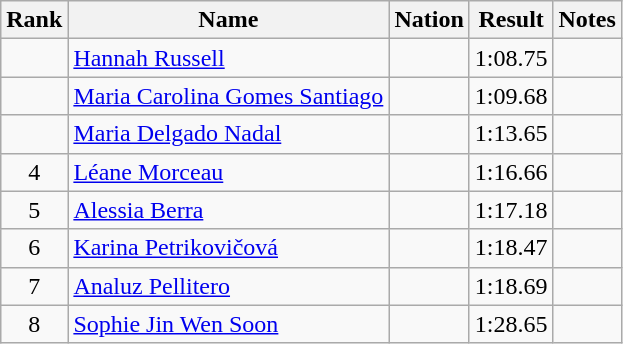<table class="wikitable sortable" style="text-align:center">
<tr>
<th>Rank</th>
<th>Name</th>
<th>Nation</th>
<th>Result</th>
<th>Notes</th>
</tr>
<tr>
<td></td>
<td align=left><a href='#'>Hannah Russell</a></td>
<td align=left></td>
<td>1:08.75</td>
<td></td>
</tr>
<tr>
<td></td>
<td align=left><a href='#'>Maria Carolina Gomes Santiago</a></td>
<td align=left></td>
<td>1:09.68</td>
<td></td>
</tr>
<tr>
<td></td>
<td align=left><a href='#'>Maria Delgado Nadal</a></td>
<td align=left></td>
<td>1:13.65</td>
<td></td>
</tr>
<tr>
<td>4</td>
<td align=left><a href='#'>Léane Morceau</a></td>
<td align=left></td>
<td>1:16.66</td>
<td></td>
</tr>
<tr>
<td>5</td>
<td align=left><a href='#'>Alessia Berra</a></td>
<td align=left></td>
<td>1:17.18</td>
<td></td>
</tr>
<tr>
<td>6</td>
<td align=left><a href='#'>Karina Petrikovičová</a></td>
<td align=left></td>
<td>1:18.47</td>
<td></td>
</tr>
<tr>
<td>7</td>
<td align=left><a href='#'>Analuz Pellitero</a></td>
<td align=left></td>
<td>1:18.69</td>
<td></td>
</tr>
<tr>
<td>8</td>
<td align=left><a href='#'>Sophie Jin Wen Soon</a></td>
<td align=left></td>
<td>1:28.65</td>
<td></td>
</tr>
</table>
